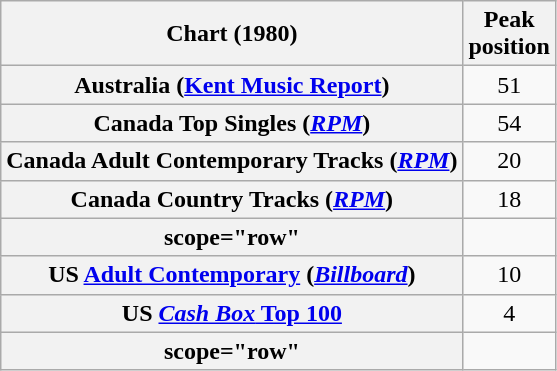<table class="wikitable plainrowheaders sortable" style="text-align:center;">
<tr>
<th scope="col">Chart (1980)</th>
<th scope="col">Peak<br>position</th>
</tr>
<tr>
<th scope="row">Australia (<a href='#'>Kent Music Report</a>)</th>
<td>51</td>
</tr>
<tr>
<th scope="row">Canada Top Singles (<em><a href='#'>RPM</a></em>)</th>
<td>54</td>
</tr>
<tr>
<th scope="row">Canada Adult Contemporary Tracks (<em><a href='#'>RPM</a></em>)</th>
<td>20</td>
</tr>
<tr>
<th scope="row">Canada Country Tracks (<em><a href='#'>RPM</a></em>)</th>
<td>18</td>
</tr>
<tr>
<th>scope="row" </th>
</tr>
<tr>
<th scope="row">US <a href='#'>Adult Contemporary</a> (<em><a href='#'>Billboard</a></em>)</th>
<td>10</td>
</tr>
<tr>
<th scope="row">US <a href='#'><em>Cash Box</em> Top 100</a></th>
<td>4</td>
</tr>
<tr>
<th>scope="row" </th>
</tr>
</table>
